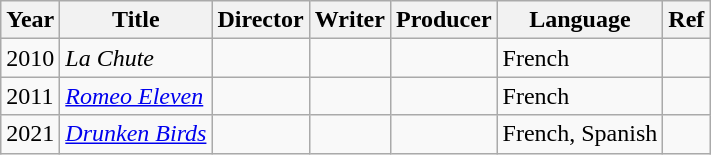<table class="wikitable">
<tr>
<th>Year</th>
<th>Title</th>
<th>Director</th>
<th>Writer</th>
<th>Producer</th>
<th>Language</th>
<th>Ref</th>
</tr>
<tr>
<td>2010</td>
<td><em>La Chute</em></td>
<td></td>
<td></td>
<td></td>
<td>French</td>
<td></td>
</tr>
<tr>
<td>2011</td>
<td><em><a href='#'>Romeo Eleven</a></em></td>
<td></td>
<td></td>
<td></td>
<td>French</td>
<td></td>
</tr>
<tr>
<td>2021</td>
<td><em><a href='#'>Drunken Birds</a></em></td>
<td></td>
<td></td>
<td></td>
<td>French, Spanish</td>
<td></td>
</tr>
</table>
